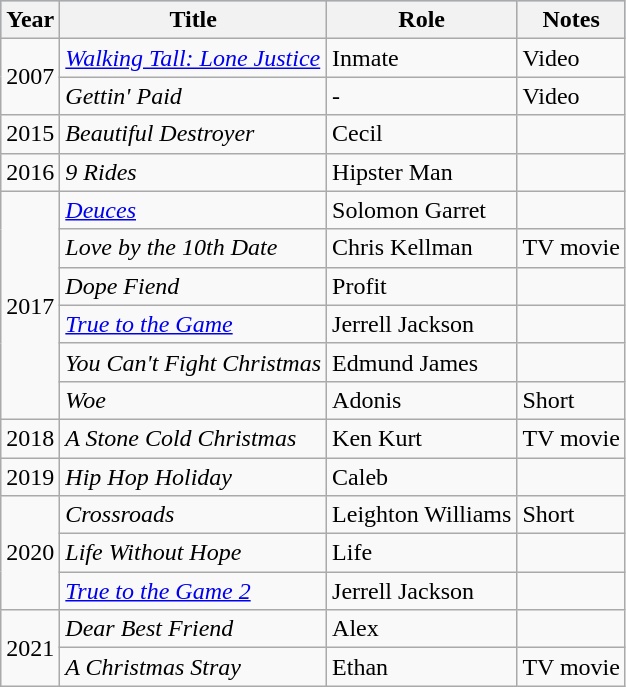<table class="wikitable">
<tr style="background:#b0c4de; text-align:center;">
<th>Year</th>
<th>Title</th>
<th>Role</th>
<th>Notes</th>
</tr>
<tr>
<td rowspan=2>2007</td>
<td><em><a href='#'>Walking Tall: Lone Justice</a></em></td>
<td>Inmate</td>
<td>Video</td>
</tr>
<tr>
<td><em>Gettin' Paid</em></td>
<td>-</td>
<td>Video</td>
</tr>
<tr>
<td>2015</td>
<td><em>Beautiful Destroyer</em></td>
<td>Cecil</td>
<td></td>
</tr>
<tr>
<td>2016</td>
<td><em>9 Rides</em></td>
<td>Hipster Man</td>
<td></td>
</tr>
<tr>
<td rowspan=6>2017</td>
<td><em><a href='#'>Deuces</a></em></td>
<td>Solomon Garret</td>
<td></td>
</tr>
<tr>
<td><em>Love by the 10th Date</em></td>
<td>Chris Kellman</td>
<td>TV movie</td>
</tr>
<tr>
<td><em>Dope Fiend</em></td>
<td>Profit</td>
<td></td>
</tr>
<tr>
<td><em><a href='#'>True to the Game</a></em></td>
<td>Jerrell Jackson</td>
<td></td>
</tr>
<tr>
<td><em>You Can't Fight Christmas</em></td>
<td>Edmund James</td>
<td></td>
</tr>
<tr>
<td><em>Woe</em></td>
<td>Adonis</td>
<td>Short</td>
</tr>
<tr>
<td>2018</td>
<td><em>A Stone Cold Christmas</em></td>
<td>Ken Kurt</td>
<td>TV movie</td>
</tr>
<tr>
<td>2019</td>
<td><em>Hip Hop Holiday</em></td>
<td>Caleb</td>
<td></td>
</tr>
<tr>
<td rowspan=3>2020</td>
<td><em>Crossroads</em></td>
<td>Leighton Williams</td>
<td>Short</td>
</tr>
<tr>
<td><em>Life Without Hope</em></td>
<td>Life</td>
<td></td>
</tr>
<tr>
<td><em><a href='#'>True to the Game 2</a></em></td>
<td>Jerrell Jackson</td>
<td></td>
</tr>
<tr>
<td rowspan=2>2021</td>
<td><em>Dear Best Friend</em></td>
<td>Alex</td>
<td></td>
</tr>
<tr>
<td><em>A Christmas Stray</em></td>
<td>Ethan</td>
<td>TV movie</td>
</tr>
</table>
